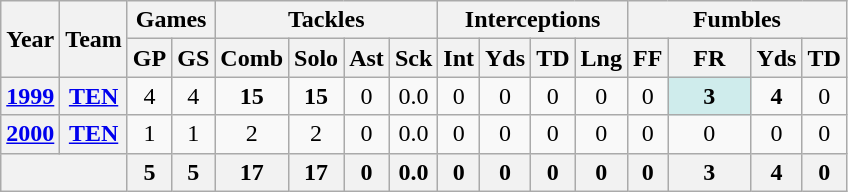<table class="wikitable" style="text-align:center">
<tr>
<th rowspan="2">Year</th>
<th rowspan="2">Team</th>
<th colspan="2">Games</th>
<th colspan="4">Tackles</th>
<th colspan="4">Interceptions</th>
<th colspan="4">Fumbles</th>
</tr>
<tr>
<th>GP</th>
<th>GS</th>
<th>Comb</th>
<th>Solo</th>
<th>Ast</th>
<th>Sck</th>
<th>Int</th>
<th>Yds</th>
<th>TD</th>
<th>Lng</th>
<th>FF</th>
<th>FR</th>
<th>Yds</th>
<th>TD</th>
</tr>
<tr>
<th><a href='#'>1999</a></th>
<th><a href='#'>TEN</a></th>
<td>4</td>
<td>4</td>
<td><strong>15</strong></td>
<td><strong>15</strong></td>
<td>0</td>
<td>0.0</td>
<td>0</td>
<td>0</td>
<td>0</td>
<td>0</td>
<td>0</td>
<td style="background:#cfecec; width:3em;"><strong>3</strong></td>
<td><strong>4</strong></td>
<td>0</td>
</tr>
<tr>
<th><a href='#'>2000</a></th>
<th><a href='#'>TEN</a></th>
<td>1</td>
<td>1</td>
<td>2</td>
<td>2</td>
<td>0</td>
<td>0.0</td>
<td>0</td>
<td>0</td>
<td>0</td>
<td>0</td>
<td>0</td>
<td>0</td>
<td>0</td>
<td>0</td>
</tr>
<tr>
<th colspan="2"></th>
<th>5</th>
<th>5</th>
<th>17</th>
<th>17</th>
<th>0</th>
<th>0.0</th>
<th>0</th>
<th>0</th>
<th>0</th>
<th>0</th>
<th>0</th>
<th>3</th>
<th>4</th>
<th>0</th>
</tr>
</table>
